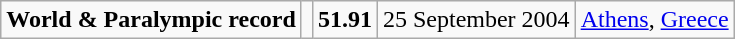<table class="wikitable">
<tr>
<td><strong>World & Paralympic record</strong></td>
<td></td>
<td><strong>51.91</strong></td>
<td>25 September 2004</td>
<td><a href='#'>Athens</a>, <a href='#'>Greece</a></td>
</tr>
</table>
